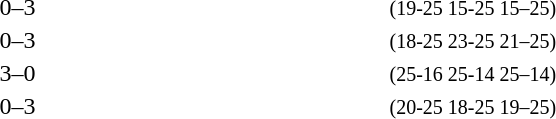<table>
<tr>
<th width=200></th>
<th width=200></th>
<th width=80></th>
<th width=200></th>
<th width=220></th>
</tr>
<tr>
<td align=right></td>
<td align=right></td>
<td align=center>0–3</td>
<td><strong></strong></td>
<td><small>(19-25 15-25 15–25)</small></td>
</tr>
<tr>
<td align=right></td>
<td align=right></td>
<td align=center>0–3</td>
<td><strong></strong></td>
<td><small>(18-25 23-25 21–25)</small></td>
</tr>
<tr>
<td align=right></td>
<td align=right><strong></strong></td>
<td align=center>3–0</td>
<td></td>
<td><small>(25-16 25-14 25–14)</small></td>
</tr>
<tr>
<td align=right></td>
<td align=right></td>
<td align=center>0–3</td>
<td><strong></strong></td>
<td><small>(20-25 18-25 19–25)</small></td>
</tr>
</table>
